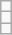<table class="wikitable">
<tr>
<td></td>
</tr>
<tr>
<td></td>
</tr>
<tr>
<td></td>
</tr>
</table>
